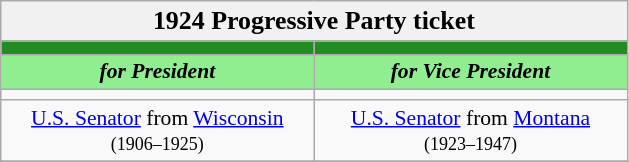<table class="wikitable" style="font-size:90%; text-align:center;">
<tr>
<td style="background:#f1f1f1;" colspan="30"><big><strong>1924 Progressive Party ticket</strong></big></td>
</tr>
<tr>
<th style="width:3em; font-size:135%; background:#228B22; width:200px;"><a href='#'></a></th>
<th style="width:3em; font-size:135%; background:#228B22; width:200px;"><a href='#'></a></th>
</tr>
<tr style="color:#000000; font-size:100%;">
<td style="width:3em; font-size:100%; color:#000; background:#90EE90; width:200px;"><strong><em>for President</em></strong></td>
<td style="width:3em; font-size:100%; color:#000; background:#90EE90; width:200px;"><strong><em>for Vice President</em></strong></td>
</tr>
<tr>
<td></td>
<td></td>
</tr>
<tr>
<td><a href='#'>U.S. Senator</a> from <a href='#'>Wisconsin</a><br><small>(1906–1925)</small></td>
<td><a href='#'>U.S. Senator</a> from <a href='#'>Montana</a><br><small>(1923–1947)</small></td>
</tr>
<tr>
</tr>
</table>
